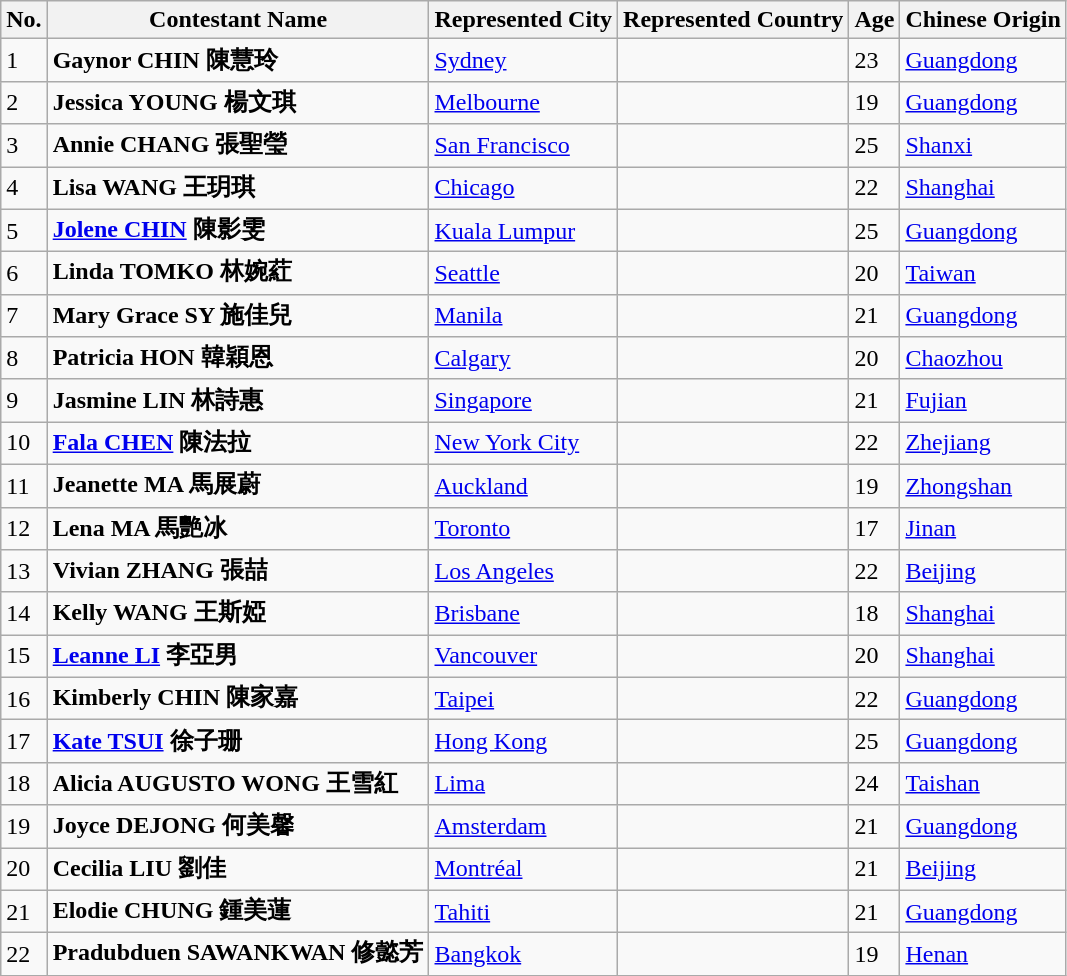<table class="sortable wikitable">
<tr>
<th>No.</th>
<th>Contestant Name</th>
<th>Represented City</th>
<th>Represented Country</th>
<th>Age</th>
<th>Chinese Origin</th>
</tr>
<tr>
<td>1</td>
<td><strong>Gaynor CHIN 陳慧玲</strong></td>
<td><a href='#'>Sydney</a></td>
<td></td>
<td>23</td>
<td><a href='#'>Guangdong</a></td>
</tr>
<tr>
<td>2</td>
<td><strong>Jessica YOUNG 楊文琪</strong></td>
<td><a href='#'>Melbourne</a></td>
<td></td>
<td>19</td>
<td><a href='#'>Guangdong</a></td>
</tr>
<tr>
<td>3</td>
<td><strong>Annie CHANG 張聖瑩</strong></td>
<td><a href='#'>San Francisco</a></td>
<td></td>
<td>25</td>
<td><a href='#'>Shanxi</a></td>
</tr>
<tr>
<td>4</td>
<td><strong>Lisa WANG 王玥琪</strong></td>
<td><a href='#'>Chicago</a></td>
<td></td>
<td>22</td>
<td><a href='#'>Shanghai</a></td>
</tr>
<tr>
<td>5</td>
<td><strong><a href='#'>Jolene CHIN</a> 陳影雯</strong></td>
<td><a href='#'>Kuala Lumpur</a></td>
<td></td>
<td>25</td>
<td><a href='#'>Guangdong</a></td>
</tr>
<tr>
<td>6</td>
<td><strong>Linda TOMKO 林婉葒</strong></td>
<td><a href='#'>Seattle</a></td>
<td></td>
<td>20</td>
<td><a href='#'>Taiwan</a></td>
</tr>
<tr>
<td>7</td>
<td><strong>Mary Grace SY 施佳兒</strong></td>
<td><a href='#'>Manila</a></td>
<td></td>
<td>21</td>
<td><a href='#'>Guangdong</a></td>
</tr>
<tr>
<td>8</td>
<td><strong>Patricia HON 韓穎恩</strong></td>
<td><a href='#'>Calgary</a></td>
<td></td>
<td>20</td>
<td><a href='#'>Chaozhou</a></td>
</tr>
<tr>
<td>9</td>
<td><strong>Jasmine LIN 林詩惠</strong></td>
<td><a href='#'>Singapore</a></td>
<td></td>
<td>21</td>
<td><a href='#'>Fujian</a></td>
</tr>
<tr>
<td>10</td>
<td><strong><a href='#'>Fala CHEN</a> 陳法拉</strong></td>
<td><a href='#'>New York City</a></td>
<td></td>
<td>22</td>
<td><a href='#'>Zhejiang</a></td>
</tr>
<tr>
<td>11</td>
<td><strong>Jeanette MA 馬展蔚</strong></td>
<td><a href='#'>Auckland</a></td>
<td></td>
<td>19</td>
<td><a href='#'>Zhongshan</a></td>
</tr>
<tr>
<td>12</td>
<td><strong>Lena MA 馬艷冰</strong></td>
<td><a href='#'>Toronto</a></td>
<td></td>
<td>17</td>
<td><a href='#'>Jinan</a></td>
</tr>
<tr>
<td>13</td>
<td><strong>Vivian ZHANG 張喆</strong></td>
<td><a href='#'>Los Angeles</a></td>
<td></td>
<td>22</td>
<td><a href='#'>Beijing</a></td>
</tr>
<tr>
<td>14</td>
<td><strong>Kelly WANG 王斯婭</strong></td>
<td><a href='#'>Brisbane</a></td>
<td></td>
<td>18</td>
<td><a href='#'>Shanghai</a></td>
</tr>
<tr>
<td>15</td>
<td><strong><a href='#'>Leanne LI</a> 李亞男</strong></td>
<td><a href='#'>Vancouver</a></td>
<td></td>
<td>20</td>
<td><a href='#'>Shanghai</a></td>
</tr>
<tr>
<td>16</td>
<td><strong>Kimberly CHIN 陳家嘉</strong></td>
<td><a href='#'>Taipei</a></td>
<td></td>
<td>22</td>
<td><a href='#'>Guangdong</a></td>
</tr>
<tr>
<td>17</td>
<td><strong><a href='#'>Kate TSUI</a> 徐子珊</strong></td>
<td><a href='#'>Hong Kong</a></td>
<td></td>
<td>25</td>
<td><a href='#'>Guangdong</a></td>
</tr>
<tr>
<td>18</td>
<td><strong>Alicia AUGUSTO WONG 王雪紅</strong></td>
<td><a href='#'>Lima</a></td>
<td></td>
<td>24</td>
<td><a href='#'>Taishan</a></td>
</tr>
<tr>
<td>19</td>
<td><strong>Joyce DEJONG 何美馨</strong></td>
<td><a href='#'>Amsterdam</a></td>
<td></td>
<td>21</td>
<td><a href='#'>Guangdong</a></td>
</tr>
<tr>
<td>20</td>
<td><strong>Cecilia LIU 劉佳</strong></td>
<td><a href='#'>Montréal</a></td>
<td></td>
<td>21</td>
<td><a href='#'>Beijing</a></td>
</tr>
<tr>
<td>21</td>
<td><strong>Elodie CHUNG 鍾美蓮</strong></td>
<td><a href='#'>Tahiti</a></td>
<td></td>
<td>21</td>
<td><a href='#'>Guangdong</a></td>
</tr>
<tr>
<td>22</td>
<td><strong>Pradubduen SAWANKWAN 修懿芳</strong></td>
<td><a href='#'>Bangkok</a></td>
<td></td>
<td>19</td>
<td><a href='#'>Henan</a></td>
</tr>
</table>
